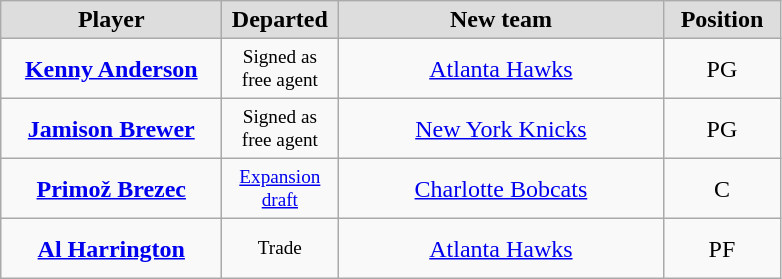<table class="wikitable" style="text-align: center">
<tr align="center"  bgcolor="#dddddd">
<td style="width:140px"><strong>Player</strong></td>
<td style="width:70px"><strong>Departed</strong></td>
<td style="width:210px"><strong>New team</strong></td>
<td style="width:70px"><strong>Position</strong></td>
</tr>
<tr style="height:40px">
<td><strong><a href='#'>Kenny Anderson</a></strong></td>
<td style="font-size: 80%">Signed as free agent</td>
<td><a href='#'>Atlanta Hawks</a></td>
<td>PG</td>
</tr>
<tr style="height:40px">
<td><strong><a href='#'>Jamison Brewer</a></strong></td>
<td style="font-size: 80%">Signed as free agent</td>
<td><a href='#'>New York Knicks</a></td>
<td>PG</td>
</tr>
<tr style="height:40px">
<td><strong><a href='#'>Primož Brezec</a></strong></td>
<td style="font-size: 80%"><a href='#'>Expansion draft</a></td>
<td><a href='#'>Charlotte Bobcats</a></td>
<td>C</td>
</tr>
<tr style="height:40px">
<td><strong><a href='#'>Al Harrington</a></strong></td>
<td style="font-size: 80%">Trade</td>
<td><a href='#'>Atlanta Hawks</a></td>
<td>PF</td>
</tr>
</table>
